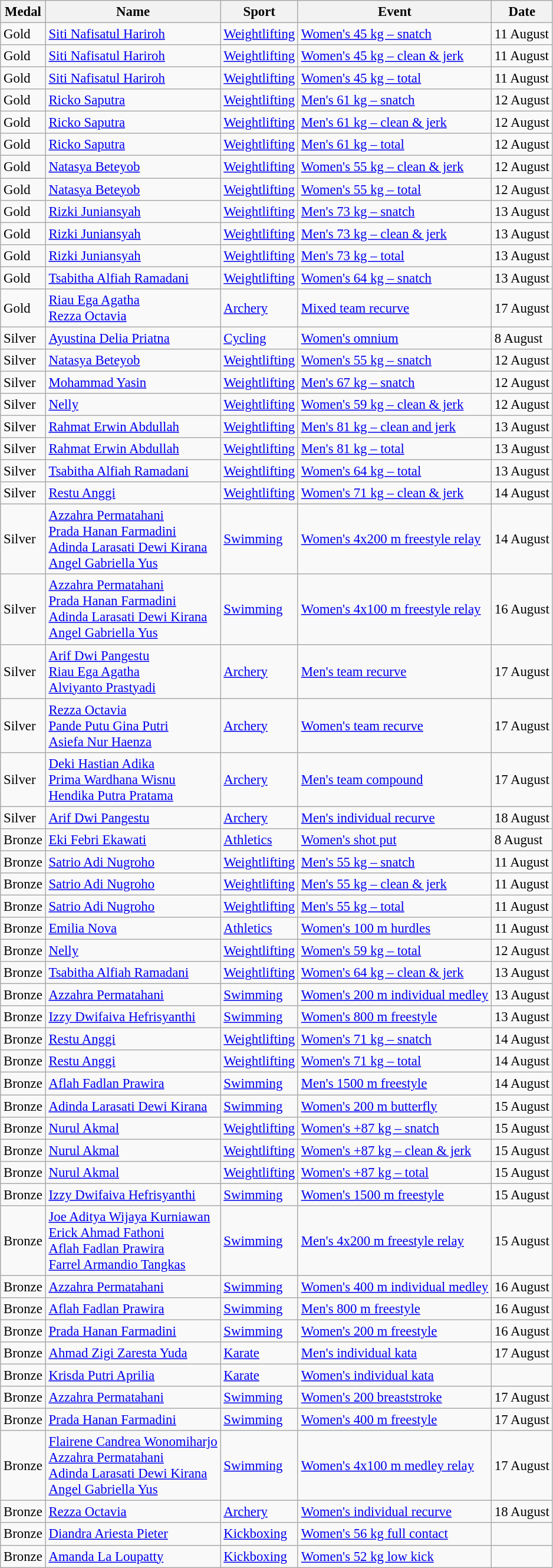<table class="wikitable sortable" style="font-size: 95%;">
<tr>
<th>Medal</th>
<th>Name</th>
<th>Sport</th>
<th>Event</th>
<th>Date</th>
</tr>
<tr>
<td style="text-align:left"> Gold</td>
<td><a href='#'>Siti Nafisatul Hariroh</a></td>
<td><a href='#'>Weightlifting</a></td>
<td><a href='#'>Women's 45 kg – snatch</a></td>
<td>11 August</td>
</tr>
<tr>
<td style="text-align:left"> Gold</td>
<td><a href='#'>Siti Nafisatul Hariroh</a></td>
<td><a href='#'>Weightlifting</a></td>
<td><a href='#'>Women's 45 kg – clean & jerk</a></td>
<td>11 August</td>
</tr>
<tr>
<td style="text-align:left"> Gold</td>
<td><a href='#'>Siti Nafisatul Hariroh</a></td>
<td><a href='#'>Weightlifting</a></td>
<td><a href='#'>Women's 45 kg – total</a></td>
<td>11 August</td>
</tr>
<tr>
<td style="text-align:left"> Gold</td>
<td><a href='#'>Ricko Saputra</a></td>
<td><a href='#'>Weightlifting</a></td>
<td><a href='#'>Men's 61 kg – snatch</a></td>
<td>12 August</td>
</tr>
<tr>
<td style="text-align:left"> Gold</td>
<td><a href='#'>Ricko Saputra</a></td>
<td><a href='#'>Weightlifting</a></td>
<td><a href='#'>Men's 61 kg – clean & jerk</a></td>
<td>12 August</td>
</tr>
<tr>
<td style="text-align:left"> Gold</td>
<td><a href='#'>Ricko Saputra</a></td>
<td><a href='#'>Weightlifting</a></td>
<td><a href='#'>Men's 61 kg – total</a></td>
<td>12 August</td>
</tr>
<tr>
<td style="text-align:left"> Gold</td>
<td><a href='#'>Natasya Beteyob</a></td>
<td><a href='#'>Weightlifting</a></td>
<td><a href='#'>Women's 55 kg – clean & jerk</a></td>
<td>12 August</td>
</tr>
<tr>
<td style="text-align:left"> Gold</td>
<td><a href='#'>Natasya Beteyob</a></td>
<td><a href='#'>Weightlifting</a></td>
<td><a href='#'>Women's 55 kg – total</a></td>
<td>12 August</td>
</tr>
<tr>
<td style="text-align:left"> Gold</td>
<td><a href='#'>Rizki Juniansyah</a></td>
<td><a href='#'>Weightlifting</a></td>
<td><a href='#'>Men's 73 kg – snatch</a></td>
<td>13 August</td>
</tr>
<tr>
<td style="text-align:left"> Gold</td>
<td><a href='#'>Rizki Juniansyah</a></td>
<td><a href='#'>Weightlifting</a></td>
<td><a href='#'>Men's 73 kg – clean & jerk</a></td>
<td>13 August</td>
</tr>
<tr>
<td style="text-align:left"> Gold</td>
<td><a href='#'>Rizki Juniansyah</a></td>
<td><a href='#'>Weightlifting</a></td>
<td><a href='#'>Men's 73 kg – total</a></td>
<td>13 August</td>
</tr>
<tr>
<td style="text-align:left"> Gold</td>
<td><a href='#'>Tsabitha Alfiah Ramadani</a></td>
<td><a href='#'>Weightlifting</a></td>
<td><a href='#'>Women's 64 kg – snatch</a></td>
<td>13 August</td>
</tr>
<tr>
<td style="text-align:left"> Gold</td>
<td><a href='#'>Riau Ega Agatha</a><br><a href='#'>Rezza Octavia</a></td>
<td><a href='#'>Archery</a></td>
<td><a href='#'>Mixed team recurve</a></td>
<td>17 August</td>
</tr>
<tr>
<td style="text-align:left"> Silver</td>
<td><a href='#'>Ayustina Delia Priatna</a></td>
<td><a href='#'>Cycling</a></td>
<td><a href='#'>Women's omnium</a></td>
<td>8 August</td>
</tr>
<tr>
<td style="text-align:left"> Silver</td>
<td><a href='#'>Natasya Beteyob</a></td>
<td><a href='#'>Weightlifting</a></td>
<td><a href='#'>Women's 55 kg – snatch</a></td>
<td>12 August</td>
</tr>
<tr>
<td style="text-align:left"> Silver</td>
<td><a href='#'>Mohammad Yasin</a></td>
<td><a href='#'>Weightlifting</a></td>
<td><a href='#'>Men's 67 kg – snatch</a></td>
<td>12 August</td>
</tr>
<tr>
<td style="text-align:left"> Silver</td>
<td><a href='#'>Nelly</a></td>
<td><a href='#'>Weightlifting</a></td>
<td><a href='#'>Women's 59 kg – clean & jerk</a></td>
<td>12 August</td>
</tr>
<tr>
<td style="text-align:left"> Silver</td>
<td><a href='#'>Rahmat Erwin Abdullah</a></td>
<td><a href='#'>Weightlifting</a></td>
<td><a href='#'>Men's 81 kg – clean and jerk</a></td>
<td>13 August</td>
</tr>
<tr>
<td style="text-align:left"> Silver</td>
<td><a href='#'>Rahmat Erwin Abdullah</a></td>
<td><a href='#'>Weightlifting</a></td>
<td><a href='#'>Men's 81 kg – total</a></td>
<td>13 August</td>
</tr>
<tr>
<td style="text-align:left"> Silver</td>
<td><a href='#'>Tsabitha Alfiah Ramadani</a></td>
<td><a href='#'>Weightlifting</a></td>
<td><a href='#'>Women's 64 kg – total</a></td>
<td>13 August</td>
</tr>
<tr>
<td style="text-align:left"> Silver</td>
<td><a href='#'>Restu Anggi</a></td>
<td><a href='#'>Weightlifting</a></td>
<td><a href='#'>Women's 71 kg – clean & jerk</a></td>
<td>14 August</td>
</tr>
<tr>
<td style="text-align:left"> Silver</td>
<td><a href='#'>Azzahra Permatahani</a><br> <a href='#'>Prada Hanan Farmadini</a><br> <a href='#'>Adinda Larasati Dewi Kirana</a> <br> <a href='#'>Angel Gabriella Yus</a></td>
<td><a href='#'>Swimming</a></td>
<td><a href='#'>Women's 4x200 m freestyle relay</a></td>
<td>14 August</td>
</tr>
<tr>
<td style="text-align:left"> Silver</td>
<td><a href='#'>Azzahra Permatahani</a><br> <a href='#'>Prada Hanan Farmadini</a><br> <a href='#'>Adinda Larasati Dewi Kirana</a> <br> <a href='#'>Angel Gabriella Yus</a></td>
<td><a href='#'>Swimming</a></td>
<td><a href='#'>Women's 4x100 m freestyle relay</a></td>
<td>16 August</td>
</tr>
<tr>
<td style="text-align:left"> Silver</td>
<td><a href='#'>Arif Dwi Pangestu</a><br> <a href='#'>Riau Ega Agatha</a><br> <a href='#'>Alviyanto Prastyadi</a></td>
<td><a href='#'>Archery</a></td>
<td><a href='#'>Men's team recurve</a></td>
<td>17 August</td>
</tr>
<tr>
<td style="text-align:left"> Silver</td>
<td><a href='#'>Rezza Octavia</a><br><a href='#'>Pande Putu Gina Putri</a><br><a href='#'>Asiefa Nur Haenza</a></td>
<td><a href='#'>Archery</a></td>
<td><a href='#'>Women's team recurve</a></td>
<td>17 August</td>
</tr>
<tr>
<td style="text-align:left"> Silver</td>
<td><a href='#'>Deki Hastian Adika</a><br><a href='#'>Prima Wardhana Wisnu</a><br><a href='#'>Hendika Putra Pratama</a></td>
<td><a href='#'>Archery</a></td>
<td><a href='#'>Men's team compound</a></td>
<td>17 August</td>
</tr>
<tr>
<td style="text-align:left"> Silver</td>
<td><a href='#'>Arif Dwi Pangestu</a></td>
<td><a href='#'>Archery</a></td>
<td><a href='#'>Men's individual recurve</a></td>
<td>18 August</td>
</tr>
<tr>
<td style="text-align:left"> Bronze</td>
<td><a href='#'>Eki Febri Ekawati</a></td>
<td><a href='#'>Athletics</a></td>
<td><a href='#'>Women's shot put</a></td>
<td>8 August</td>
</tr>
<tr>
<td style="text-align:left"> Bronze</td>
<td><a href='#'>Satrio Adi Nugroho</a></td>
<td><a href='#'>Weightlifting</a></td>
<td><a href='#'>Men's 55 kg – snatch</a></td>
<td>11 August</td>
</tr>
<tr>
<td style="text-align:left"> Bronze</td>
<td><a href='#'>Satrio Adi Nugroho</a></td>
<td><a href='#'>Weightlifting</a></td>
<td><a href='#'>Men's 55 kg – clean & jerk</a></td>
<td>11 August</td>
</tr>
<tr>
<td style="text-align:left"> Bronze</td>
<td><a href='#'>Satrio Adi Nugroho</a></td>
<td><a href='#'>Weightlifting</a></td>
<td><a href='#'>Men's 55 kg – total</a></td>
<td>11 August</td>
</tr>
<tr>
<td style="text-align:left"> Bronze</td>
<td><a href='#'>Emilia Nova</a></td>
<td><a href='#'>Athletics</a></td>
<td><a href='#'>Women's 100 m hurdles</a></td>
<td>11 August</td>
</tr>
<tr>
<td style="text-align:left"> Bronze</td>
<td><a href='#'>Nelly</a></td>
<td><a href='#'>Weightlifting</a></td>
<td><a href='#'>Women's 59 kg – total</a></td>
<td>12 August</td>
</tr>
<tr>
<td style="text-align:left"> Bronze</td>
<td><a href='#'>Tsabitha Alfiah Ramadani</a></td>
<td><a href='#'>Weightlifting</a></td>
<td><a href='#'>Women's 64 kg – clean & jerk</a></td>
<td>13 August</td>
</tr>
<tr>
<td style="text-align:left"> Bronze</td>
<td><a href='#'>Azzahra Permatahani</a></td>
<td><a href='#'>Swimming</a></td>
<td><a href='#'>Women's 200 m individual medley</a></td>
<td>13 August</td>
</tr>
<tr>
<td style="text-align:left"> Bronze</td>
<td><a href='#'>Izzy Dwifaiva Hefrisyanthi</a></td>
<td><a href='#'>Swimming</a></td>
<td><a href='#'>Women's 800 m freestyle</a></td>
<td>13 August</td>
</tr>
<tr>
<td style="text-align:left"> Bronze</td>
<td><a href='#'>Restu Anggi</a></td>
<td><a href='#'>Weightlifting</a></td>
<td><a href='#'>Women's 71 kg – snatch</a></td>
<td>14 August</td>
</tr>
<tr>
<td style="text-align:left"> Bronze</td>
<td><a href='#'>Restu Anggi</a></td>
<td><a href='#'>Weightlifting</a></td>
<td><a href='#'>Women's 71 kg – total</a></td>
<td>14 August</td>
</tr>
<tr>
<td style="text-align:left"> Bronze</td>
<td><a href='#'>Aflah Fadlan Prawira</a></td>
<td><a href='#'>Swimming</a></td>
<td><a href='#'>Men's 1500 m freestyle</a></td>
<td>14 August</td>
</tr>
<tr>
<td style="text-align:left"> Bronze</td>
<td><a href='#'>Adinda Larasati Dewi Kirana</a></td>
<td><a href='#'>Swimming</a></td>
<td><a href='#'>Women's 200 m butterfly</a></td>
<td>15 August</td>
</tr>
<tr>
<td style="text-align:left"> Bronze</td>
<td><a href='#'>Nurul Akmal</a></td>
<td><a href='#'>Weightlifting</a></td>
<td><a href='#'>Women's +87 kg – snatch</a></td>
<td>15 August</td>
</tr>
<tr>
<td style="text-align:left"> Bronze</td>
<td><a href='#'>Nurul Akmal</a></td>
<td><a href='#'>Weightlifting</a></td>
<td><a href='#'>Women's +87 kg – clean & jerk</a></td>
<td>15 August</td>
</tr>
<tr>
<td style="text-align:left"> Bronze</td>
<td><a href='#'>Nurul Akmal</a></td>
<td><a href='#'>Weightlifting</a></td>
<td><a href='#'>Women's +87 kg – total</a></td>
<td>15 August</td>
</tr>
<tr>
<td style="text-align:left"> Bronze</td>
<td><a href='#'>Izzy Dwifaiva Hefrisyanthi</a></td>
<td><a href='#'>Swimming</a></td>
<td><a href='#'>Women's 1500 m freestyle</a></td>
<td>15 August</td>
</tr>
<tr>
<td style="text-align:left"> Bronze</td>
<td><a href='#'>Joe Aditya Wijaya Kurniawan</a><br> <a href='#'>Erick Ahmad Fathoni</a><br> <a href='#'>Aflah Fadlan Prawira</a> <br> <a href='#'>Farrel Armandio Tangkas</a></td>
<td><a href='#'>Swimming</a></td>
<td><a href='#'>Men's 4x200 m freestyle relay</a></td>
<td>15 August</td>
</tr>
<tr>
<td style="text-align:left"> Bronze</td>
<td><a href='#'>Azzahra Permatahani</a></td>
<td><a href='#'>Swimming</a></td>
<td><a href='#'>Women's 400 m individual medley</a></td>
<td>16 August</td>
</tr>
<tr>
<td style="text-align:left"> Bronze</td>
<td><a href='#'>Aflah Fadlan Prawira</a></td>
<td><a href='#'>Swimming</a></td>
<td><a href='#'>Men's 800 m freestyle</a></td>
<td>16 August</td>
</tr>
<tr>
<td style="text-align:left"> Bronze</td>
<td><a href='#'>Prada Hanan Farmadini</a></td>
<td><a href='#'>Swimming</a></td>
<td><a href='#'>Women's 200 m freestyle</a></td>
<td>16 August</td>
</tr>
<tr>
<td style="text-align:left"> Bronze</td>
<td><a href='#'>Ahmad Zigi Zaresta Yuda</a></td>
<td><a href='#'>Karate</a></td>
<td><a href='#'>Men's individual kata</a></td>
<td>17 August</td>
</tr>
<tr>
<td style="text-align:left"> Bronze</td>
<td><a href='#'>Krisda Putri Aprilia</a></td>
<td><a href='#'>Karate</a></td>
<td><a href='#'>Women's individual kata</a></td>
<td></td>
</tr>
<tr>
<td style="text-align:left"> Bronze</td>
<td><a href='#'>Azzahra Permatahani</a></td>
<td><a href='#'>Swimming</a></td>
<td><a href='#'>Women's 200 breaststroke</a></td>
<td>17 August</td>
</tr>
<tr>
<td style="text-align:left"> Bronze</td>
<td><a href='#'>Prada Hanan Farmadini</a></td>
<td><a href='#'>Swimming</a></td>
<td><a href='#'>Women's 400 m freestyle</a></td>
<td>17 August</td>
</tr>
<tr>
<td style="text-align:left"> Bronze</td>
<td><a href='#'>Flairene Candrea Wonomiharjo</a><br> <a href='#'>Azzahra Permatahani</a><br> <a href='#'>Adinda Larasati Dewi Kirana</a> <br> <a href='#'>Angel Gabriella Yus</a></td>
<td><a href='#'>Swimming</a></td>
<td><a href='#'>Women's 4x100 m medley relay</a></td>
<td>17 August</td>
</tr>
<tr>
<td style="text-align:left"> Bronze</td>
<td><a href='#'>Rezza Octavia</a></td>
<td><a href='#'>Archery</a></td>
<td><a href='#'>Women's individual recurve</a></td>
<td>18 August</td>
</tr>
<tr>
<td style="text-align:left"> Bronze</td>
<td><a href='#'>Diandra Ariesta Pieter</a></td>
<td><a href='#'>Kickboxing</a></td>
<td><a href='#'>Women's 56 kg full contact</a></td>
<td></td>
</tr>
<tr>
<td style="text-align:left"> Bronze</td>
<td><a href='#'>Amanda La Loupatty</a></td>
<td><a href='#'>Kickboxing</a></td>
<td><a href='#'>Women's 52 kg low kick</a></td>
<td></td>
</tr>
</table>
